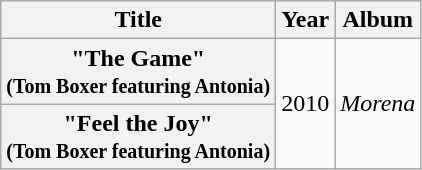<table class="wikitable plainrowheaders" style="text-align:center;">
<tr>
<th scope="col">Title</th>
<th scope="col">Year</th>
<th scope="col">Album</th>
</tr>
<tr>
<th scope="row">"The Game"<br><small>(Tom Boxer featuring Antonia)</small></th>
<td rowspan="2">2010</td>
<td rowspan="2"><em>Morena</em></td>
</tr>
<tr>
<th scope="row">"Feel the Joy"<br><small>(Tom Boxer featuring Antonia)</small></th>
</tr>
</table>
